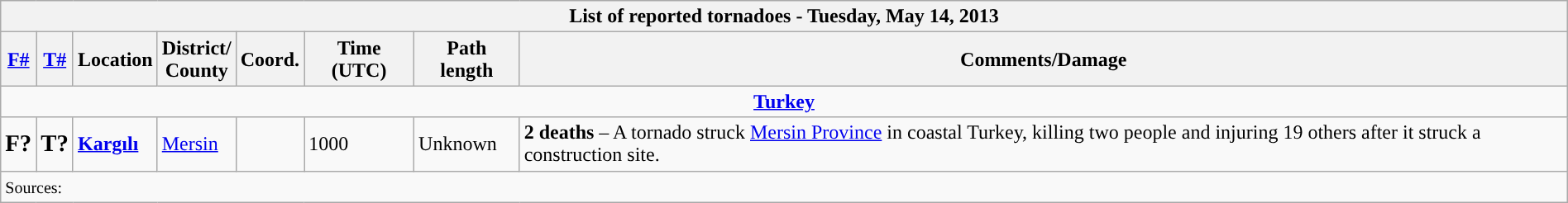<table class="wikitable collapsible" width="100%">
<tr>
<th colspan="8">List of reported tornadoes - Tuesday, May 14, 2013</th>
</tr>
<tr>
<th><a href='#'>F#</a></th>
<th><a href='#'>T#</a></th>
<th>Location</th>
<th>District/<br>County</th>
<th>Coord.</th>
<th>Time (UTC)</th>
<th>Path length</th>
<th>Comments/Damage</th>
</tr>
<tr>
<td colspan="8" align=center><strong><a href='#'>Turkey</a></strong></td>
</tr>
<tr>
<td><big><strong>F?</strong></big></td>
<td><big><strong>T?</strong></big></td>
<td><strong><a href='#'>Kargılı</a></strong></td>
<td><a href='#'>Mersin</a></td>
<td></td>
<td>1000</td>
<td>Unknown</td>
<td><strong>2 deaths</strong> – A tornado struck <a href='#'>Mersin Province</a> in coastal Turkey, killing two people and injuring 19 others after it struck a construction site.</td>
</tr>
<tr>
<td colspan="8"><small>Sources:  </small></td>
</tr>
</table>
